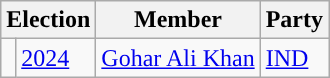<table class="wikitable">
<tr>
<th colspan="2">Election</th>
<th>Member</th>
<th>Party</th>
</tr>
<tr>
<td style="background-color: "></td>
<td><a href='#'>2024</a></td>
<td><a href='#'>Gohar Ali Khan</a></td>
<td><a href='#'>IND</a></td>
</tr>
</table>
